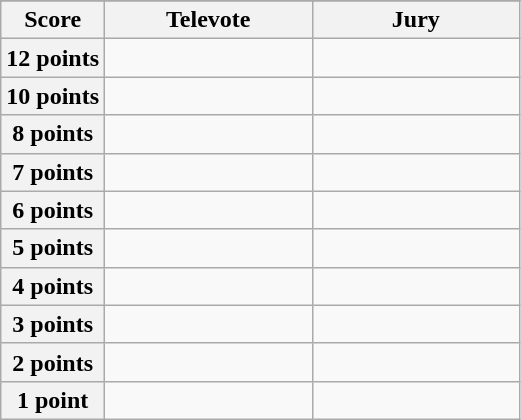<table class="wikitable">
<tr>
</tr>
<tr>
<th scope="col" width="20%">Score</th>
<th scope="col" width="40%">Televote</th>
<th scope="col" width="40%">Jury</th>
</tr>
<tr>
<th scope="row">12 points</th>
<td></td>
<td></td>
</tr>
<tr>
<th scope="row">10 points</th>
<td></td>
<td></td>
</tr>
<tr>
<th scope="row">8 points</th>
<td></td>
<td></td>
</tr>
<tr>
<th scope="row">7 points</th>
<td></td>
<td></td>
</tr>
<tr>
<th scope="row">6 points</th>
<td></td>
<td></td>
</tr>
<tr>
<th scope="row">5 points</th>
<td></td>
<td></td>
</tr>
<tr>
<th scope="row">4 points</th>
<td></td>
<td></td>
</tr>
<tr>
<th scope="row">3 points</th>
<td></td>
<td></td>
</tr>
<tr>
<th scope="row">2 points</th>
<td></td>
<td></td>
</tr>
<tr>
<th scope="row">1 point</th>
<td></td>
<td></td>
</tr>
</table>
